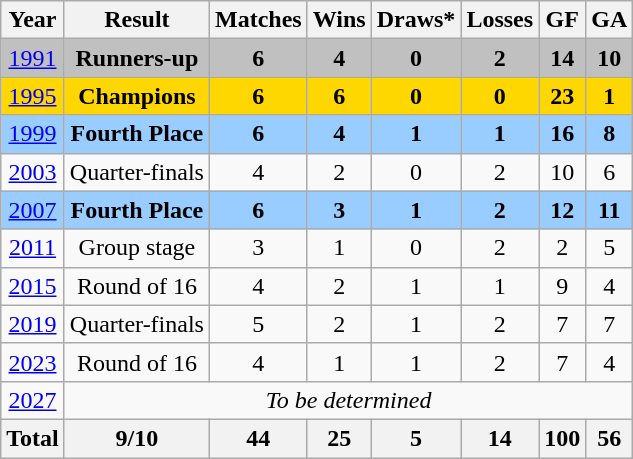<table class="wikitable" style="text-align: center;">
<tr>
<th>Year</th>
<th>Result</th>
<th>Matches</th>
<th>Wins</th>
<th>Draws*</th>
<th>Losses</th>
<th>GF</th>
<th>GA</th>
</tr>
<tr style="background:silver;">
<td> <a href='#'>1991</a></td>
<td><strong>Runners-up</strong></td>
<td><strong>6</strong></td>
<td><strong>4</strong></td>
<td><strong>0</strong></td>
<td><strong>2</strong></td>
<td><strong>14</strong></td>
<td><strong>10</strong></td>
</tr>
<tr style="background:gold;">
<td> <a href='#'>1995</a></td>
<td><strong>Champions</strong></td>
<td><strong>6</strong></td>
<td><strong>6</strong></td>
<td><strong>0</strong></td>
<td><strong>0</strong></td>
<td><strong>23</strong></td>
<td><strong>1</strong></td>
</tr>
<tr style="background:#9acdff;">
<td> <a href='#'>1999</a></td>
<td><strong>Fourth Place</strong></td>
<td><strong>6</strong></td>
<td><strong>4</strong></td>
<td><strong>1</strong></td>
<td><strong>1</strong></td>
<td><strong>16</strong></td>
<td><strong>8</strong></td>
</tr>
<tr>
<td> <a href='#'>2003</a></td>
<td>Quarter-finals</td>
<td>4</td>
<td>2</td>
<td>0</td>
<td>2</td>
<td>10</td>
<td>6</td>
</tr>
<tr style="background:#9acdff;">
<td> <a href='#'>2007</a></td>
<td><strong>Fourth Place</strong></td>
<td><strong>6</strong></td>
<td><strong>3</strong></td>
<td><strong>1</strong></td>
<td><strong>2</strong></td>
<td><strong>12</strong></td>
<td><strong>11</strong></td>
</tr>
<tr>
<td> <a href='#'>2011</a></td>
<td>Group stage</td>
<td>3</td>
<td>1</td>
<td>0</td>
<td>2</td>
<td>2</td>
<td>5</td>
</tr>
<tr>
<td> <a href='#'>2015</a></td>
<td>Round of 16</td>
<td>4</td>
<td>2</td>
<td>1</td>
<td>1</td>
<td>9</td>
<td>4</td>
</tr>
<tr>
<td> <a href='#'>2019</a></td>
<td>Quarter-finals</td>
<td>5</td>
<td>2</td>
<td>1</td>
<td>2</td>
<td>7</td>
<td>7</td>
</tr>
<tr>
<td>  <a href='#'>2023</a></td>
<td>Round of 16</td>
<td>4</td>
<td>1</td>
<td>1</td>
<td>2</td>
<td>7</td>
<td>4</td>
</tr>
<tr>
<td> <a href='#'>2027</a></td>
<td colspan=7><em>To be determined</em></td>
</tr>
<tr>
<th>Total</th>
<th>9/10</th>
<th>44</th>
<th>25</th>
<th>5</th>
<th>14</th>
<th>100</th>
<th>56</th>
</tr>
</table>
